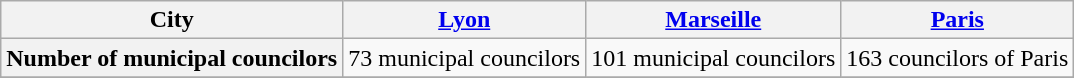<table class="wikitable" align="center">
<tr align="center">
<th>City</th>
<th><a href='#'>Lyon</a></th>
<th><a href='#'>Marseille</a></th>
<th><a href='#'>Paris</a></th>
</tr>
<tr>
<th>Number of municipal councilors</th>
<td>73 municipal councilors</td>
<td>101 municipal councilors</td>
<td>163 councilors of Paris</td>
</tr>
<tr>
</tr>
</table>
